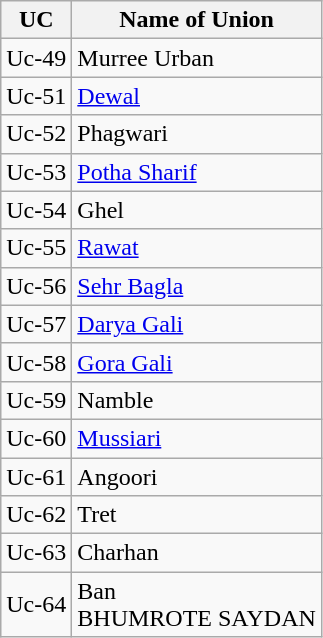<table class="wikitable">
<tr>
<th>UC</th>
<th>Name of Union</th>
</tr>
<tr>
<td>Uc-49</td>
<td>Murree Urban</td>
</tr>
<tr>
<td>Uc-51</td>
<td><a href='#'>Dewal</a></td>
</tr>
<tr>
<td>Uc-52</td>
<td>Phagwari</td>
</tr>
<tr>
<td>Uc-53</td>
<td><a href='#'>Potha Sharif</a></td>
</tr>
<tr>
<td>Uc-54</td>
<td>Ghel</td>
</tr>
<tr>
<td>Uc-55</td>
<td><a href='#'>Rawat</a></td>
</tr>
<tr>
<td>Uc-56</td>
<td><a href='#'>Sehr Bagla</a></td>
</tr>
<tr>
<td>Uc-57</td>
<td><a href='#'>Darya Gali</a></td>
</tr>
<tr>
<td>Uc-58</td>
<td><a href='#'>Gora Gali</a></td>
</tr>
<tr>
<td>Uc-59</td>
<td>Namble</td>
</tr>
<tr>
<td>Uc-60</td>
<td><a href='#'>Mussiari</a></td>
</tr>
<tr>
<td>Uc-61</td>
<td>Angoori</td>
</tr>
<tr>
<td>Uc-62</td>
<td>Tret</td>
</tr>
<tr>
<td>Uc-63</td>
<td>Charhan</td>
</tr>
<tr>
<td>Uc-64</td>
<td>Ban<br>BHUMROTE SAYDAN</td>
</tr>
</table>
